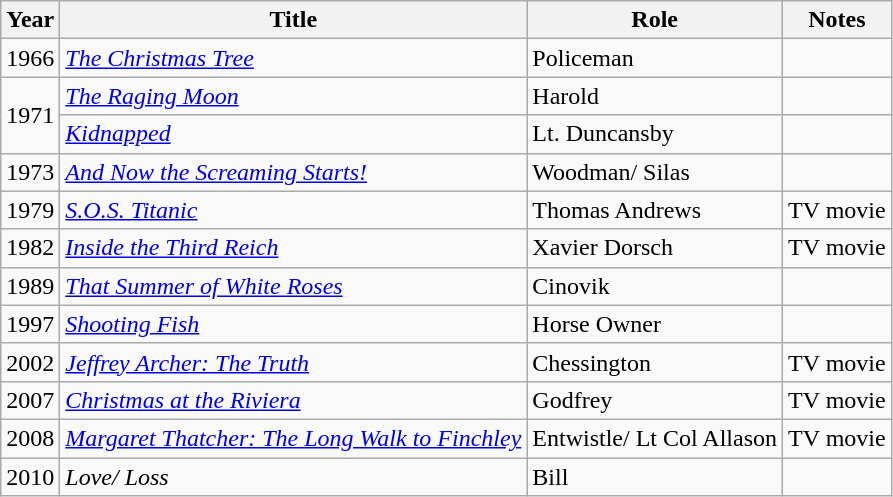<table class="wikitable">
<tr>
<th>Year</th>
<th>Title</th>
<th>Role</th>
<th>Notes</th>
</tr>
<tr>
<td>1966</td>
<td><em><a href='#'>The Christmas Tree</a></em></td>
<td>Policeman</td>
<td></td>
</tr>
<tr>
<td rowspan="2">1971</td>
<td><em><a href='#'>The Raging Moon</a></em></td>
<td>Harold</td>
<td></td>
</tr>
<tr>
<td><em><a href='#'>Kidnapped</a></em></td>
<td>Lt. Duncansby</td>
<td></td>
</tr>
<tr>
<td>1973</td>
<td><em><a href='#'>And Now the Screaming Starts!</a></em></td>
<td>Woodman/ Silas</td>
<td></td>
</tr>
<tr>
<td>1979</td>
<td><em><a href='#'>S.O.S. Titanic</a></em></td>
<td>Thomas Andrews</td>
<td>TV movie</td>
</tr>
<tr>
<td>1982</td>
<td><em><a href='#'>Inside the Third Reich</a></em></td>
<td>Xavier Dorsch</td>
<td>TV movie</td>
</tr>
<tr>
<td>1989</td>
<td><em><a href='#'>That Summer of White Roses</a></em></td>
<td>Cinovik</td>
<td></td>
</tr>
<tr>
<td>1997</td>
<td><em><a href='#'>Shooting Fish</a></em></td>
<td>Horse Owner</td>
<td></td>
</tr>
<tr>
<td>2002</td>
<td><em><a href='#'>Jeffrey Archer: The Truth</a></em></td>
<td>Chessington</td>
<td>TV movie</td>
</tr>
<tr>
<td>2007</td>
<td><em><a href='#'>Christmas at the Riviera</a></em></td>
<td>Godfrey</td>
<td>TV movie</td>
</tr>
<tr>
<td>2008</td>
<td><em><a href='#'>Margaret Thatcher: The Long Walk to Finchley</a></em></td>
<td>Entwistle/ Lt Col Allason</td>
<td>TV movie</td>
</tr>
<tr>
<td>2010</td>
<td><em>Love/ Loss</em></td>
<td>Bill</td>
<td></td>
</tr>
</table>
